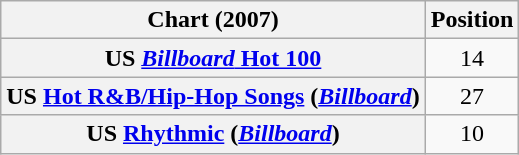<table class="wikitable sortable plainrowheaders">
<tr>
<th scope="col">Chart (2007)</th>
<th scope="col">Position</th>
</tr>
<tr>
<th scope="row">US <a href='#'><em>Billboard</em> Hot 100</a></th>
<td align="center">14</td>
</tr>
<tr>
<th scope="row">US <a href='#'>Hot R&B/Hip-Hop Songs</a> (<em><a href='#'>Billboard</a></em>)</th>
<td align="center">27</td>
</tr>
<tr>
<th scope="row">US <a href='#'>Rhythmic</a> (<em><a href='#'>Billboard</a></em>)</th>
<td align="center">10</td>
</tr>
</table>
